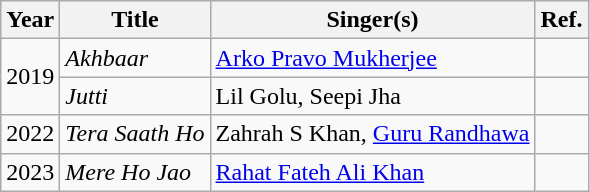<table class="wikitable">
<tr>
<th>Year</th>
<th>Title</th>
<th>Singer(s)</th>
<th>Ref.</th>
</tr>
<tr>
<td rowspan="2">2019</td>
<td><em>Akhbaar</em></td>
<td><a href='#'>Arko Pravo Mukherjee</a></td>
<td></td>
</tr>
<tr>
<td><em>Jutti</em></td>
<td>Lil Golu, Seepi Jha</td>
<td></td>
</tr>
<tr>
<td>2022</td>
<td><em>Tera Saath Ho</em></td>
<td>Zahrah S Khan, <a href='#'>Guru Randhawa</a></td>
<td></td>
</tr>
<tr>
<td>2023</td>
<td><em>Mere Ho Jao</em></td>
<td><a href='#'>Rahat Fateh Ali Khan</a></td>
<td></td>
</tr>
</table>
